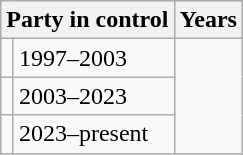<table class="wikitable">
<tr>
<th colspan=2>Party in control</th>
<th>Years</th>
</tr>
<tr>
<td></td>
<td>1997–2003</td>
</tr>
<tr>
<td></td>
<td>2003–2023</td>
</tr>
<tr>
<td></td>
<td>2023–present</td>
</tr>
</table>
